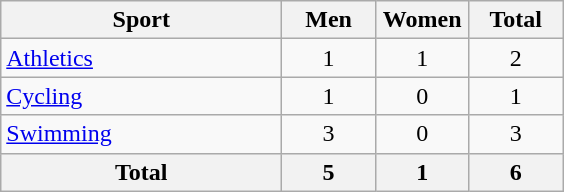<table class="wikitable sortable" style="text-align:center;">
<tr>
<th width=180>Sport</th>
<th width=55>Men</th>
<th width=55>Women</th>
<th width=55>Total</th>
</tr>
<tr>
<td align=left><a href='#'>Athletics</a></td>
<td>1</td>
<td>1</td>
<td>2</td>
</tr>
<tr>
<td align=left><a href='#'>Cycling</a></td>
<td>1</td>
<td>0</td>
<td>1</td>
</tr>
<tr>
<td align=left><a href='#'>Swimming</a></td>
<td>3</td>
<td>0</td>
<td>3</td>
</tr>
<tr>
<th>Total</th>
<th>5</th>
<th>1</th>
<th>6</th>
</tr>
</table>
